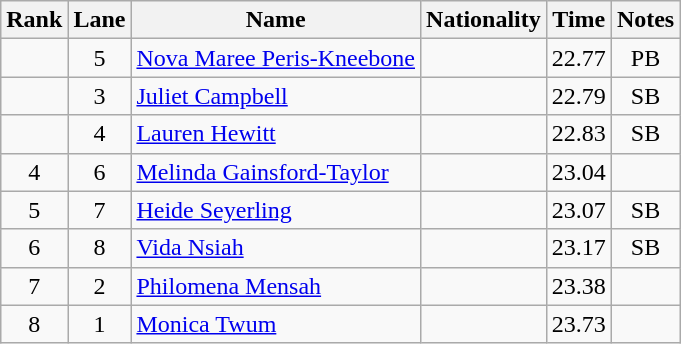<table class="wikitable sortable" style="text-align:center">
<tr>
<th>Rank</th>
<th>Lane</th>
<th>Name</th>
<th>Nationality</th>
<th>Time</th>
<th>Notes</th>
</tr>
<tr>
<td></td>
<td>5</td>
<td align=left><a href='#'>Nova Maree Peris-Kneebone</a></td>
<td align=left></td>
<td>22.77</td>
<td>PB</td>
</tr>
<tr>
<td></td>
<td>3</td>
<td align=left><a href='#'>Juliet Campbell</a></td>
<td align=left></td>
<td>22.79</td>
<td>SB</td>
</tr>
<tr>
<td></td>
<td>4</td>
<td align=left><a href='#'>Lauren Hewitt</a></td>
<td align=left></td>
<td>22.83</td>
<td>SB</td>
</tr>
<tr>
<td>4</td>
<td>6</td>
<td align=left><a href='#'>Melinda Gainsford-Taylor</a></td>
<td align=left></td>
<td>23.04</td>
<td></td>
</tr>
<tr>
<td>5</td>
<td>7</td>
<td align=left><a href='#'>Heide Seyerling</a></td>
<td align=left></td>
<td>23.07</td>
<td>SB</td>
</tr>
<tr>
<td>6</td>
<td>8</td>
<td align=left><a href='#'>Vida Nsiah</a></td>
<td align=left></td>
<td>23.17</td>
<td>SB</td>
</tr>
<tr>
<td>7</td>
<td>2</td>
<td align=left><a href='#'>Philomena Mensah</a></td>
<td align=left></td>
<td>23.38</td>
<td></td>
</tr>
<tr>
<td>8</td>
<td>1</td>
<td align=left><a href='#'>Monica Twum</a></td>
<td align=left></td>
<td>23.73</td>
<td></td>
</tr>
</table>
